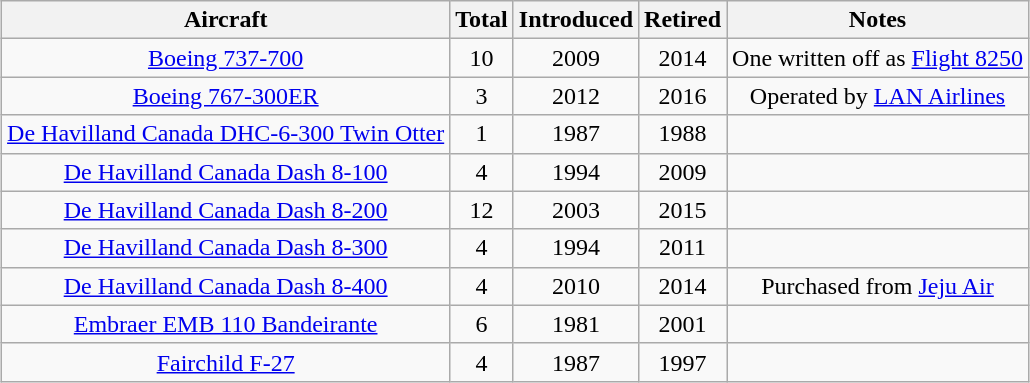<table class="wikitable" style="margin:0.5em auto; text-align:center">
<tr>
<th>Aircraft</th>
<th>Total</th>
<th>Introduced</th>
<th>Retired</th>
<th>Notes</th>
</tr>
<tr>
<td><a href='#'>Boeing 737-700</a></td>
<td>10</td>
<td>2009</td>
<td>2014</td>
<td>One written off as <a href='#'>Flight 8250</a></td>
</tr>
<tr>
<td><a href='#'>Boeing 767-300ER</a></td>
<td>3</td>
<td>2012</td>
<td>2016</td>
<td>Operated by <a href='#'>LAN Airlines</a></td>
</tr>
<tr>
<td><a href='#'>De Havilland Canada DHC-6-300 Twin Otter</a></td>
<td>1</td>
<td>1987</td>
<td>1988</td>
<td></td>
</tr>
<tr>
<td><a href='#'>De Havilland Canada Dash 8-100</a></td>
<td>4</td>
<td>1994</td>
<td>2009</td>
<td></td>
</tr>
<tr>
<td><a href='#'>De Havilland Canada Dash 8-200</a></td>
<td>12</td>
<td>2003</td>
<td>2015</td>
<td></td>
</tr>
<tr>
<td><a href='#'>De Havilland Canada Dash 8-300</a></td>
<td>4</td>
<td>1994</td>
<td>2011</td>
<td></td>
</tr>
<tr>
<td><a href='#'>De Havilland Canada Dash 8-400</a></td>
<td>4</td>
<td>2010</td>
<td>2014</td>
<td>Purchased from <a href='#'>Jeju Air</a></td>
</tr>
<tr>
<td><a href='#'>Embraer EMB 110 Bandeirante</a></td>
<td>6</td>
<td>1981</td>
<td>2001</td>
<td></td>
</tr>
<tr>
<td><a href='#'>Fairchild F-27</a></td>
<td>4</td>
<td>1987</td>
<td>1997</td>
<td></td>
</tr>
</table>
